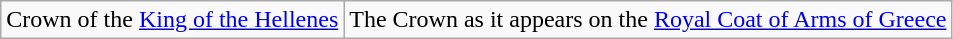<table class="wikitable">
<tr>
<td> Crown of the <a href='#'>King of the Hellenes</a></td>
<td> The Crown as it appears on the <a href='#'>Royal Coat of Arms of Greece</a></td>
</tr>
</table>
